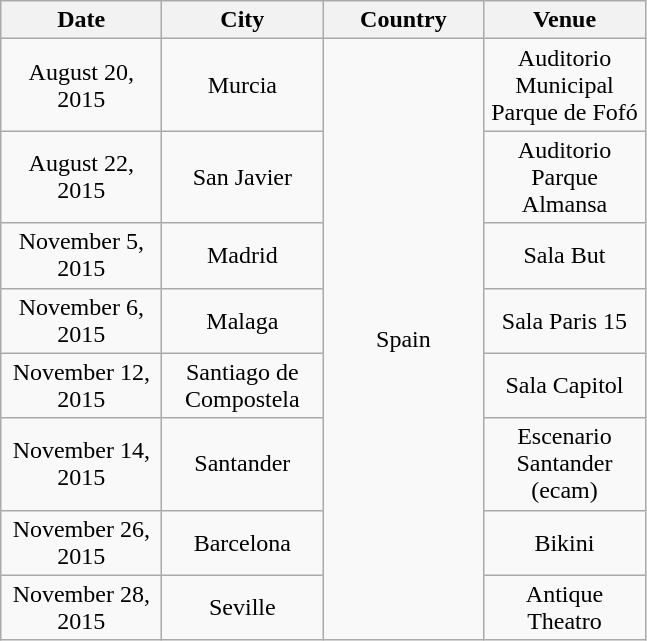<table class="wikitable" style="text-align:center">
<tr>
<th width="100">Date</th>
<th width="100">City</th>
<th width="100">Country</th>
<th width="100">Venue</th>
</tr>
<tr>
<td>August 20, 2015</td>
<td>Murcia</td>
<td rowspan="8">Spain</td>
<td>Auditorio Municipal Parque de Fofó</td>
</tr>
<tr>
<td>August 22, 2015</td>
<td>San Javier</td>
<td>Auditorio Parque Almansa</td>
</tr>
<tr>
<td>November 5, 2015</td>
<td>Madrid</td>
<td>Sala But</td>
</tr>
<tr>
<td>November 6, 2015</td>
<td>Malaga</td>
<td>Sala Paris 15</td>
</tr>
<tr>
<td>November 12, 2015</td>
<td>Santiago de Compostela</td>
<td>Sala Capitol</td>
</tr>
<tr>
<td>November 14, 2015</td>
<td>Santander</td>
<td>Escenario Santander (ecam)</td>
</tr>
<tr>
<td>November 26, 2015</td>
<td>Barcelona</td>
<td>Bikini</td>
</tr>
<tr>
<td>November 28, 2015</td>
<td>Seville</td>
<td>Antique Theatro</td>
</tr>
</table>
